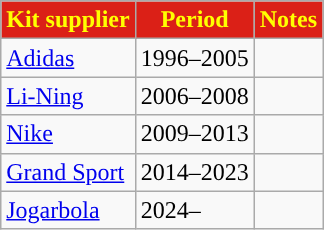<table class="wikitable" style="text-align:left;">
<tr>
<th style="text-align: center; background-color:#DB2017; color:#FFFF00">Kit supplier</th>
<th style="text-align: center; background-color:#DB2017; color:#FFFF00">Period</th>
<th style="text-align: center; background-color:#DB2017; color:#FFFF00">Notes</th>
</tr>
<tr>
<td align="Centre">  <a href='#'>Adidas</a></td>
<td>1996–2005</td>
<td></td>
</tr>
<tr>
<td align="Centre">  <a href='#'>Li-Ning</a></td>
<td>2006–2008</td>
<td></td>
</tr>
<tr>
<td align="Centre">  <a href='#'>Nike</a></td>
<td>2009–2013</td>
<td></td>
</tr>
<tr>
<td align="Centre"> <a href='#'>Grand Sport</a></td>
<td>2014–2023</td>
<td></td>
</tr>
<tr>
<td align="Centre"> <a href='#'>Jogarbola</a></td>
<td>2024–</td>
<td></td>
</tr>
</table>
